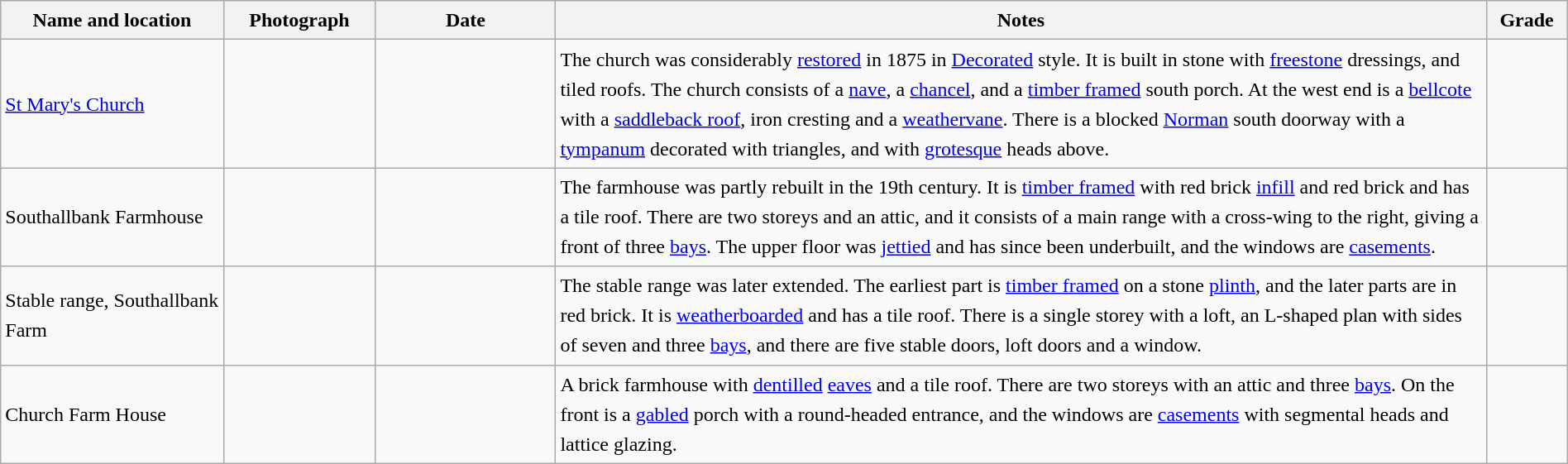<table class="wikitable sortable plainrowheaders" style="width:100%; border:0; text-align:left; line-height:150%;">
<tr>
<th scope="col"  style="width:150px">Name and location</th>
<th scope="col"  style="width:100px" class="unsortable">Photograph</th>
<th scope="col"  style="width:120px">Date</th>
<th scope="col"  style="width:650px" class="unsortable">Notes</th>
<th scope="col"  style="width:50px">Grade</th>
</tr>
<tr>
<td><a href='#'>St Mary's Church</a><br><small></small></td>
<td></td>
<td align="center"></td>
<td>The church was considerably <a href='#'>restored</a> in 1875 in <a href='#'>Decorated</a> style.  It is built in stone with <a href='#'>freestone</a> dressings, and tiled roofs.  The church consists of a <a href='#'>nave</a>, a <a href='#'>chancel</a>, and a <a href='#'>timber framed</a> south porch.  At the west end is a <a href='#'>bellcote</a> with a <a href='#'>saddleback roof</a>, iron cresting and a <a href='#'>weathervane</a>.  There is a blocked <a href='#'>Norman</a> south doorway with a <a href='#'>tympanum</a> decorated with triangles, and with <a href='#'>grotesque</a> heads above.</td>
<td align="center" ></td>
</tr>
<tr>
<td>Southallbank Farmhouse<br><small></small></td>
<td></td>
<td align="center"></td>
<td>The farmhouse was partly rebuilt in the 19th century.  It is <a href='#'>timber framed</a> with red brick <a href='#'>infill</a> and red brick and has a tile roof.  There are two storeys and an attic, and it consists of a main range with a cross-wing to the right, giving a front of three <a href='#'>bays</a>.  The upper floor was <a href='#'>jettied</a> and has since been underbuilt, and the windows are <a href='#'>casements</a>.</td>
<td align="center" ></td>
</tr>
<tr>
<td>Stable range, Southallbank Farm<br><small></small></td>
<td></td>
<td align="center"></td>
<td>The stable range was later extended.  The earliest part is <a href='#'>timber framed</a> on a stone <a href='#'>plinth</a>, and the later parts are in red brick.  It is <a href='#'>weatherboarded</a> and has a tile roof.  There is a single storey with a loft, an L-shaped plan with sides of seven and three <a href='#'>bays</a>, and there are five stable doors, loft doors and a window.</td>
<td align="center" ></td>
</tr>
<tr>
<td>Church Farm House<br><small></small></td>
<td></td>
<td align="center"></td>
<td>A brick farmhouse with <a href='#'>dentilled</a> <a href='#'>eaves</a> and a tile roof.  There are two storeys with an attic and three <a href='#'>bays</a>.  On the front is a <a href='#'>gabled</a> porch with a round-headed entrance, and the windows are <a href='#'>casements</a> with segmental heads and lattice glazing.</td>
<td align="center" ></td>
</tr>
<tr>
</tr>
</table>
